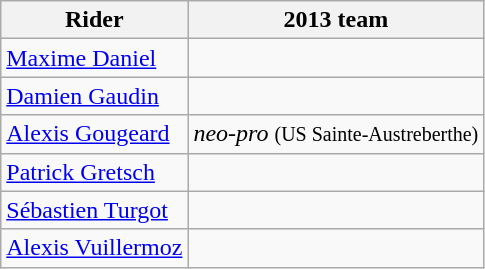<table class="wikitable">
<tr>
<th>Rider</th>
<th>2013 team</th>
</tr>
<tr>
<td><a href='#'>Maxime Daniel</a></td>
<td></td>
</tr>
<tr>
<td><a href='#'>Damien Gaudin</a></td>
<td></td>
</tr>
<tr>
<td><a href='#'>Alexis Gougeard</a></td>
<td><em>neo-pro</em> <small>(US Sainte-Austreberthe)</small></td>
</tr>
<tr>
<td><a href='#'>Patrick Gretsch</a></td>
<td></td>
</tr>
<tr>
<td><a href='#'>Sébastien Turgot</a></td>
<td></td>
</tr>
<tr>
<td><a href='#'>Alexis Vuillermoz</a></td>
<td></td>
</tr>
</table>
